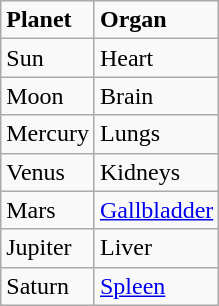<table class="wikitable">
<tr>
<td><strong>Planet</strong></td>
<td><strong>Organ</strong></td>
</tr>
<tr>
<td>Sun</td>
<td>Heart</td>
</tr>
<tr>
<td>Moon</td>
<td>Brain</td>
</tr>
<tr>
<td>Mercury</td>
<td>Lungs</td>
</tr>
<tr>
<td>Venus</td>
<td>Kidneys</td>
</tr>
<tr>
<td>Mars</td>
<td><a href='#'>Gallbladder</a></td>
</tr>
<tr>
<td>Jupiter</td>
<td>Liver</td>
</tr>
<tr>
<td>Saturn</td>
<td><a href='#'>Spleen</a></td>
</tr>
</table>
